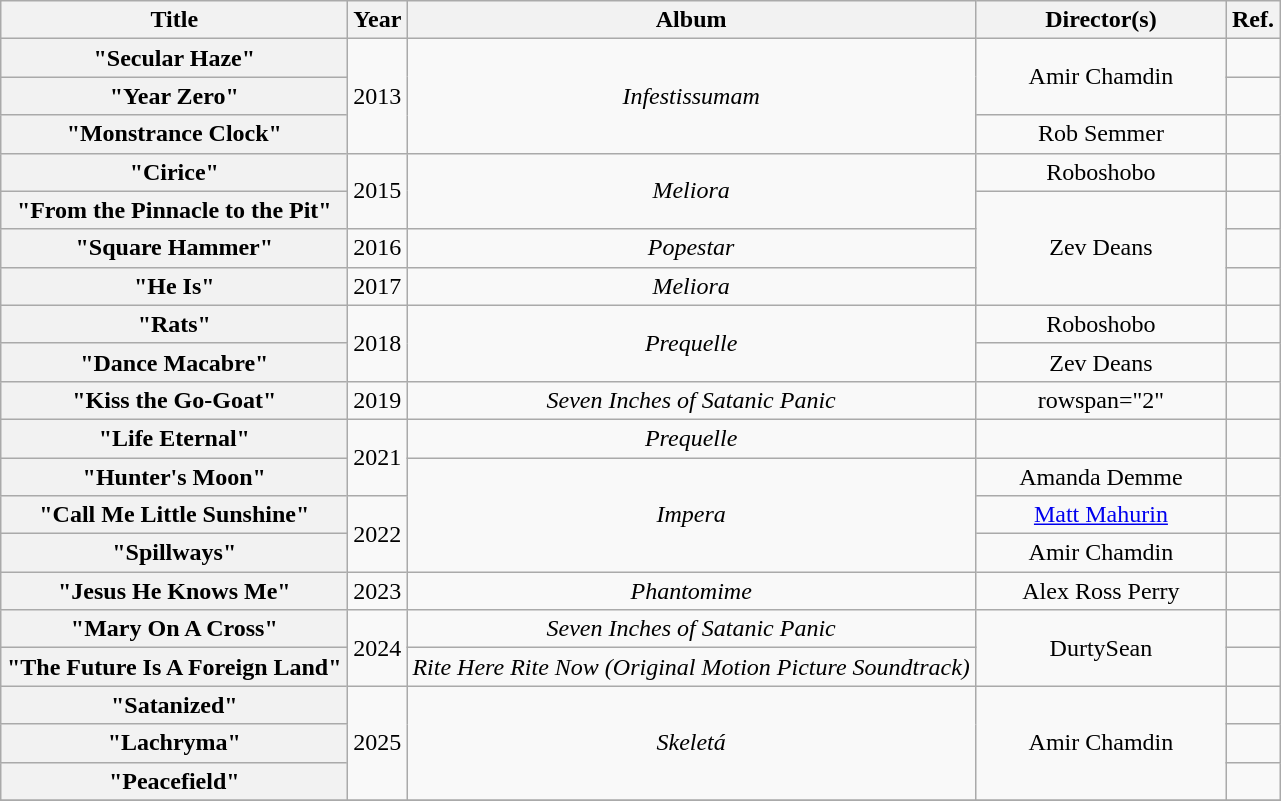<table class="wikitable plainrowheaders" style="text-align:center;">
<tr>
<th scope="col" style="width:14em;">Title</th>
<th scope="col">Year</th>
<th scope="col">Album</th>
<th scope="col" style="width:10em;">Director(s)</th>
<th scope="col">Ref.</th>
</tr>
<tr>
<th scope="row">"Secular Haze"</th>
<td rowspan="3">2013</td>
<td rowspan="3"><em>Infestissumam</em></td>
<td rowspan="2">Amir Chamdin</td>
<td align="center"></td>
</tr>
<tr>
<th scope="row">"Year Zero"</th>
<td align="center"></td>
</tr>
<tr>
<th scope="row">"Monstrance Clock"</th>
<td>Rob Semmer</td>
<td align="center"></td>
</tr>
<tr>
<th scope="row">"Cirice"</th>
<td rowspan="2">2015</td>
<td rowspan="2"><em>Meliora</em></td>
<td>Roboshobo</td>
<td align="center"></td>
</tr>
<tr>
<th scope="row">"From the Pinnacle to the Pit"</th>
<td rowspan="3">Zev Deans</td>
<td align="center"></td>
</tr>
<tr>
<th scope="row">"Square Hammer"</th>
<td>2016</td>
<td><em>Popestar</em></td>
<td align="center"></td>
</tr>
<tr>
<th scope="row">"He Is"</th>
<td>2017</td>
<td><em>Meliora</em></td>
<td align="center"></td>
</tr>
<tr>
<th scope="row">"Rats"</th>
<td rowspan="2">2018</td>
<td rowspan="2"><em>Prequelle</em></td>
<td>Roboshobo</td>
<td align="center"></td>
</tr>
<tr>
<th scope="row">"Dance Macabre"</th>
<td>Zev Deans</td>
<td align="center"></td>
</tr>
<tr>
<th scope="row">"Kiss the Go-Goat"</th>
<td>2019</td>
<td><em>Seven Inches of Satanic Panic</em></td>
<td>rowspan="2"</td>
<td align="center"></td>
</tr>
<tr>
<th scope="row">"Life Eternal"</th>
<td rowspan="2">2021</td>
<td><em>Prequelle</em></td>
<td align="center"></td>
</tr>
<tr>
<th scope="row">"Hunter's Moon"</th>
<td rowspan="3"><em>Impera</em></td>
<td>Amanda Demme</td>
<td align="center"></td>
</tr>
<tr>
<th scope="row">"Call Me Little Sunshine"</th>
<td rowspan="2">2022</td>
<td><a href='#'>Matt Mahurin</a></td>
<td align="center"></td>
</tr>
<tr>
<th scope="row">"Spillways"</th>
<td>Amir Chamdin</td>
<td align="center"></td>
</tr>
<tr>
<th scope="row">"Jesus He Knows Me"</th>
<td>2023</td>
<td><em>Phantomime</em></td>
<td>Alex Ross Perry</td>
<td align="center"></td>
</tr>
<tr>
<th scope="row">"Mary On A Cross"</th>
<td rowspan="2">2024</td>
<td><em>Seven Inches of Satanic Panic</em></td>
<td rowspan="2">DurtySean</td>
<td align="center"></td>
</tr>
<tr>
<th scope="row">"The Future Is A Foreign Land"</th>
<td><em>Rite Here Rite Now (Original Motion Picture Soundtrack)</em></td>
<td align="center"></td>
</tr>
<tr>
<th scope="row">"Satanized"</th>
<td rowspan="3">2025</td>
<td rowspan="3"><em>Skeletá</em></td>
<td rowspan="3">Amir Chamdin</td>
<td align="center"></td>
</tr>
<tr>
<th scope="row">"Lachryma"</th>
<td align="center"></td>
</tr>
<tr>
<th scope="row">"Peacefield"</th>
<td></td>
</tr>
<tr>
</tr>
</table>
